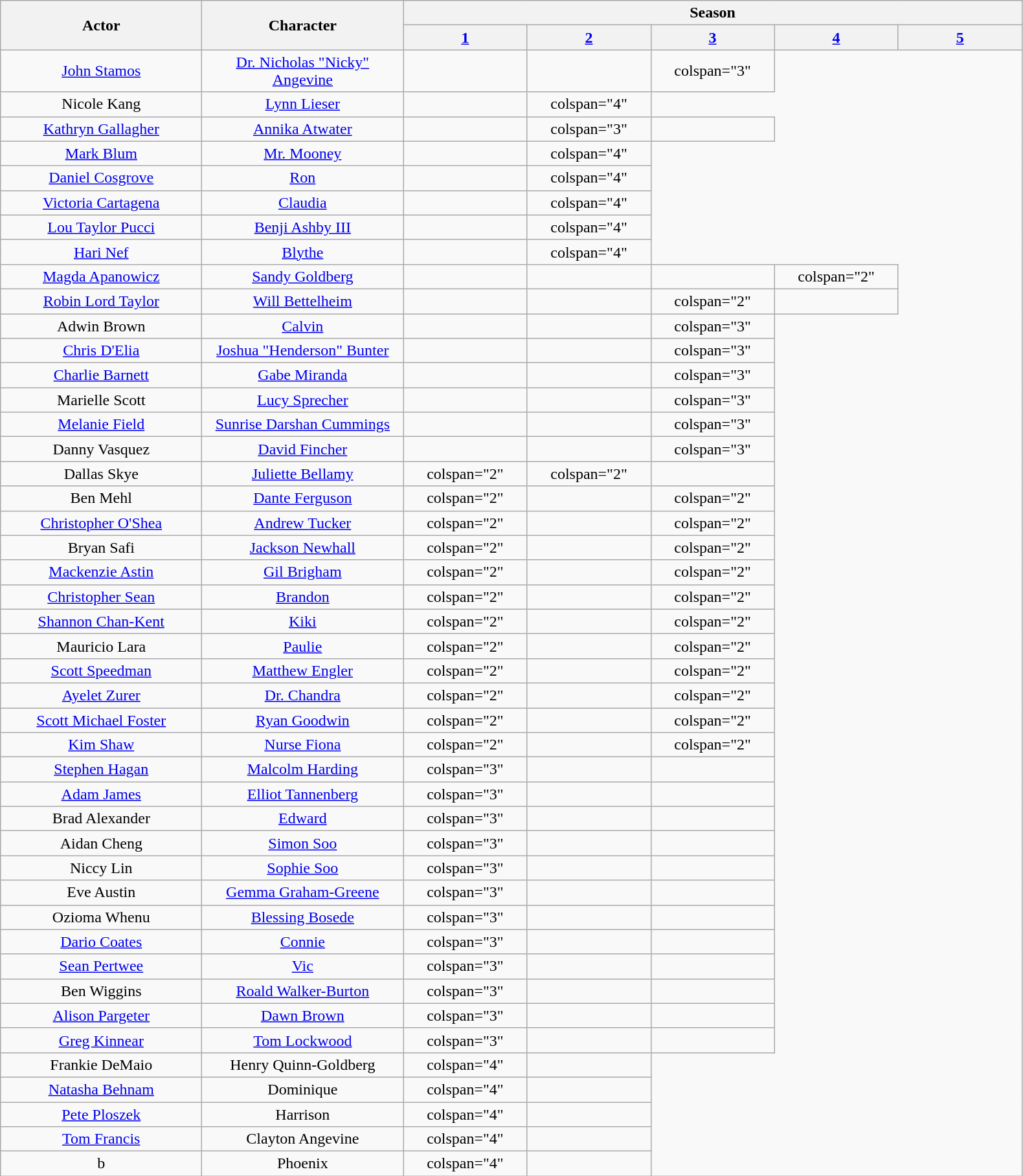<table class="wikitable plainrowheaders" style="text-align:center;">
<tr>
<th rowspan="2" style="width: 200px;">Actor</th>
<th rowspan="2" style="width: 200px;">Character</th>
<th colspan="5" scope="col">Season</th>
</tr>
<tr>
<th style="width: 120px;"><a href='#'>1</a></th>
<th style="width: 120px;"><a href='#'>2</a></th>
<th style="width: 120px;"><a href='#'>3</a></th>
<th style="width: 120px;"><a href='#'>4</a></th>
<th style="width: 120px;"><a href='#'>5</a></th>
</tr>
<tr>
<td><a href='#'>John Stamos</a></td>
<td><a href='#'>Dr. Nicholas "Nicky" Angevine</a></td>
<td></td>
<td></td>
<td>colspan="3" </td>
</tr>
<tr>
<td>Nicole Kang</td>
<td><a href='#'>Lynn Lieser</a></td>
<td></td>
<td>colspan="4" </td>
</tr>
<tr>
<td><a href='#'>Kathryn Gallagher</a></td>
<td><a href='#'>Annika Atwater</a></td>
<td></td>
<td>colspan="3" </td>
<td></td>
</tr>
<tr>
<td><a href='#'>Mark Blum</a></td>
<td><a href='#'>Mr. Mooney</a></td>
<td></td>
<td>colspan="4" </td>
</tr>
<tr>
<td><a href='#'>Daniel Cosgrove</a></td>
<td><a href='#'>Ron</a></td>
<td></td>
<td>colspan="4" </td>
</tr>
<tr>
<td><a href='#'>Victoria Cartagena</a></td>
<td><a href='#'>Claudia</a></td>
<td></td>
<td>colspan="4" </td>
</tr>
<tr>
<td><a href='#'>Lou Taylor Pucci</a></td>
<td><a href='#'>Benji Ashby III</a></td>
<td></td>
<td>colspan="4" </td>
</tr>
<tr>
<td><a href='#'>Hari Nef</a></td>
<td><a href='#'>Blythe</a></td>
<td></td>
<td>colspan="4" </td>
</tr>
<tr>
<td><a href='#'>Magda Apanowicz</a></td>
<td><a href='#'>Sandy Goldberg</a></td>
<td></td>
<td></td>
<td></td>
<td>colspan="2" </td>
</tr>
<tr>
<td><a href='#'>Robin Lord Taylor</a></td>
<td><a href='#'>Will Bettelheim</a></td>
<td></td>
<td></td>
<td>colspan="2" </td>
<td></td>
</tr>
<tr>
<td>Adwin Brown</td>
<td><a href='#'>Calvin</a></td>
<td></td>
<td></td>
<td>colspan="3" </td>
</tr>
<tr>
<td><a href='#'>Chris D'Elia</a></td>
<td><a href='#'>Joshua "Henderson" Bunter</a></td>
<td></td>
<td></td>
<td>colspan="3" </td>
</tr>
<tr>
<td><a href='#'>Charlie Barnett</a></td>
<td><a href='#'>Gabe Miranda</a></td>
<td></td>
<td></td>
<td>colspan="3" </td>
</tr>
<tr>
<td>Marielle Scott</td>
<td><a href='#'>Lucy Sprecher</a></td>
<td></td>
<td></td>
<td>colspan="3" </td>
</tr>
<tr>
<td><a href='#'>Melanie Field</a></td>
<td><a href='#'>Sunrise Darshan Cummings</a></td>
<td></td>
<td></td>
<td>colspan="3" </td>
</tr>
<tr>
<td>Danny Vasquez</td>
<td><a href='#'>David Fincher</a></td>
<td></td>
<td></td>
<td>colspan="3" </td>
</tr>
<tr>
<td>Dallas Skye</td>
<td><a href='#'> Juliette Bellamy</a></td>
<td>colspan="2" </td>
<td>colspan="2" </td>
<td></td>
</tr>
<tr>
<td>Ben Mehl</td>
<td><a href='#'>Dante Ferguson</a></td>
<td>colspan="2" </td>
<td></td>
<td>colspan="2" </td>
</tr>
<tr>
<td><a href='#'>Christopher O'Shea</a></td>
<td><a href='#'>Andrew Tucker</a></td>
<td>colspan="2" </td>
<td></td>
<td>colspan="2" </td>
</tr>
<tr>
<td>Bryan Safi</td>
<td><a href='#'>Jackson Newhall</a></td>
<td>colspan="2" </td>
<td></td>
<td>colspan="2" </td>
</tr>
<tr>
<td><a href='#'>Mackenzie Astin</a></td>
<td><a href='#'>Gil Brigham</a></td>
<td>colspan="2" </td>
<td></td>
<td>colspan="2" </td>
</tr>
<tr>
<td><a href='#'>Christopher Sean</a></td>
<td><a href='#'>Brandon</a></td>
<td>colspan="2" </td>
<td></td>
<td>colspan="2" </td>
</tr>
<tr>
<td><a href='#'>Shannon Chan-Kent</a></td>
<td><a href='#'>Kiki</a></td>
<td>colspan="2" </td>
<td></td>
<td>colspan="2" </td>
</tr>
<tr>
<td>Mauricio Lara</td>
<td><a href='#'>Paulie</a></td>
<td>colspan="2" </td>
<td></td>
<td>colspan="2" </td>
</tr>
<tr>
<td><a href='#'>Scott Speedman</a></td>
<td><a href='#'>Matthew Engler</a></td>
<td>colspan="2" </td>
<td></td>
<td>colspan="2" </td>
</tr>
<tr>
<td><a href='#'>Ayelet Zurer</a></td>
<td><a href='#'>Dr. Chandra</a></td>
<td>colspan="2" </td>
<td></td>
<td>colspan="2" </td>
</tr>
<tr>
<td><a href='#'>Scott Michael Foster</a></td>
<td><a href='#'>Ryan Goodwin</a></td>
<td>colspan="2" </td>
<td></td>
<td>colspan="2" </td>
</tr>
<tr>
<td><a href='#'>Kim Shaw</a></td>
<td><a href='#'>Nurse Fiona</a></td>
<td>colspan="2" </td>
<td></td>
<td>colspan="2" </td>
</tr>
<tr>
<td><a href='#'>Stephen Hagan</a></td>
<td><a href='#'>Malcolm Harding</a></td>
<td>colspan="3" </td>
<td></td>
<td></td>
</tr>
<tr>
<td><a href='#'>Adam James</a></td>
<td><a href='#'>Elliot Tannenberg</a></td>
<td>colspan="3" </td>
<td></td>
<td></td>
</tr>
<tr>
<td>Brad Alexander</td>
<td><a href='#'>Edward</a></td>
<td>colspan="3" </td>
<td></td>
<td></td>
</tr>
<tr>
<td>Aidan Cheng</td>
<td><a href='#'>Simon Soo</a></td>
<td>colspan="3" </td>
<td></td>
<td></td>
</tr>
<tr>
<td>Niccy Lin</td>
<td><a href='#'>Sophie Soo</a></td>
<td>colspan="3" </td>
<td></td>
<td></td>
</tr>
<tr>
<td>Eve Austin</td>
<td><a href='#'>Gemma Graham-Greene</a></td>
<td>colspan="3" </td>
<td></td>
<td></td>
</tr>
<tr>
<td>Ozioma Whenu</td>
<td><a href='#'>Blessing Bosede</a></td>
<td>colspan="3" </td>
<td></td>
<td></td>
</tr>
<tr>
<td><a href='#'>Dario Coates</a></td>
<td><a href='#'>Connie</a></td>
<td>colspan="3" </td>
<td></td>
<td></td>
</tr>
<tr>
<td><a href='#'>Sean Pertwee</a></td>
<td><a href='#'>Vic</a></td>
<td>colspan="3" </td>
<td></td>
<td></td>
</tr>
<tr>
<td>Ben Wiggins</td>
<td><a href='#'>Roald Walker-Burton</a></td>
<td>colspan="3" </td>
<td></td>
<td></td>
</tr>
<tr>
<td><a href='#'>Alison Pargeter</a></td>
<td><a href='#'>Dawn Brown</a></td>
<td>colspan="3" </td>
<td></td>
<td></td>
</tr>
<tr>
<td><a href='#'>Greg Kinnear</a></td>
<td><a href='#'>Tom Lockwood</a></td>
<td>colspan="3" </td>
<td></td>
<td></td>
</tr>
<tr>
<td>Frankie DeMaio</td>
<td>Henry Quinn-Goldberg</td>
<td>colspan="4" </td>
<td></td>
</tr>
<tr>
<td><a href='#'>Natasha Behnam</a></td>
<td>Dominique</td>
<td>colspan="4" </td>
<td></td>
</tr>
<tr>
<td><a href='#'>Pete Ploszek</a></td>
<td>Harrison</td>
<td>colspan="4" </td>
<td></td>
</tr>
<tr>
<td><a href='#'>Tom Francis</a></td>
<td>Clayton Angevine</td>
<td>colspan="4" </td>
<td></td>
</tr>
<tr>
<td>b</td>
<td>Phoenix</td>
<td>colspan="4" </td>
<td></td>
</tr>
</table>
